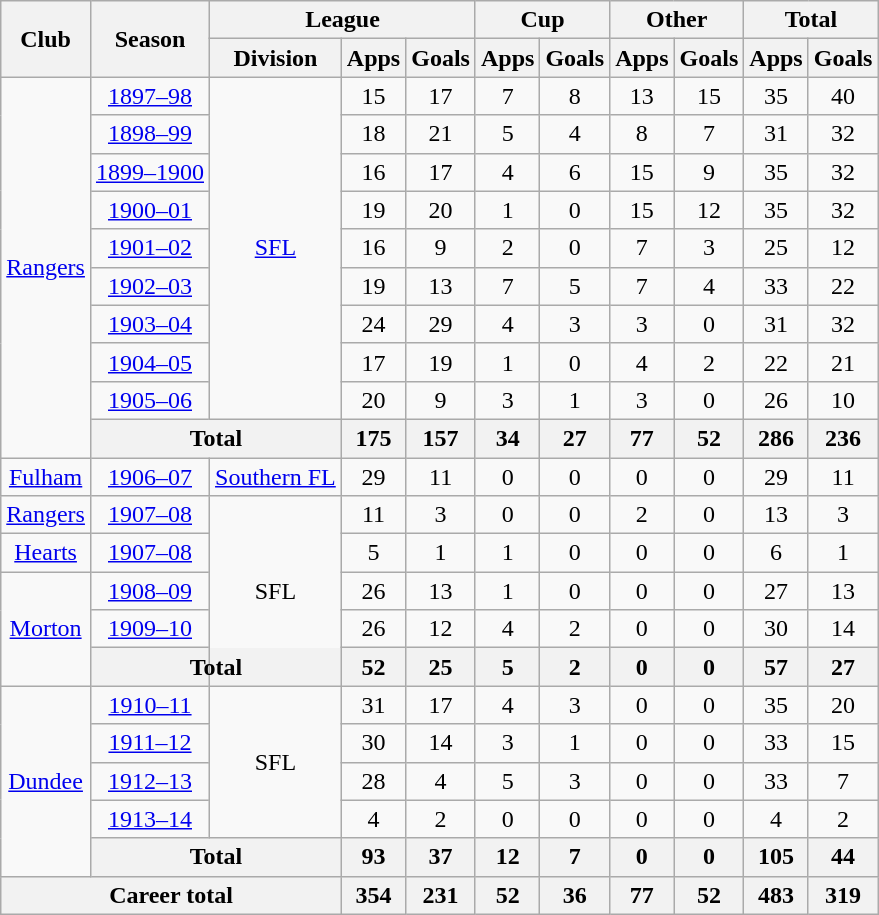<table class="wikitable" style="text-align:center">
<tr>
<th rowspan="2">Club</th>
<th rowspan="2">Season</th>
<th colspan="3">League</th>
<th colspan="2">Cup</th>
<th colspan="2">Other</th>
<th colspan="2">Total</th>
</tr>
<tr>
<th>Division</th>
<th>Apps</th>
<th>Goals</th>
<th>Apps</th>
<th>Goals</th>
<th>Apps</th>
<th>Goals</th>
<th>Apps</th>
<th>Goals</th>
</tr>
<tr>
<td rowspan="10"><a href='#'>Rangers</a></td>
<td><a href='#'>1897–98</a></td>
<td rowspan="9"><a href='#'>SFL</a></td>
<td>15</td>
<td>17</td>
<td>7</td>
<td>8</td>
<td>13</td>
<td>15</td>
<td>35</td>
<td>40</td>
</tr>
<tr>
<td><a href='#'>1898–99</a></td>
<td>18</td>
<td>21</td>
<td>5</td>
<td>4</td>
<td>8</td>
<td>7</td>
<td>31</td>
<td>32</td>
</tr>
<tr>
<td><a href='#'>1899–1900</a></td>
<td>16</td>
<td>17</td>
<td>4</td>
<td>6</td>
<td>15</td>
<td>9</td>
<td>35</td>
<td>32</td>
</tr>
<tr>
<td><a href='#'>1900–01</a></td>
<td>19</td>
<td>20</td>
<td>1</td>
<td>0</td>
<td>15</td>
<td>12</td>
<td>35</td>
<td>32</td>
</tr>
<tr>
<td><a href='#'>1901–02</a></td>
<td>16</td>
<td>9</td>
<td>2</td>
<td>0</td>
<td>7</td>
<td>3</td>
<td>25</td>
<td>12</td>
</tr>
<tr>
<td><a href='#'>1902–03</a></td>
<td>19</td>
<td>13</td>
<td>7</td>
<td>5</td>
<td>7</td>
<td>4</td>
<td>33</td>
<td>22</td>
</tr>
<tr>
<td><a href='#'>1903–04</a></td>
<td>24</td>
<td>29</td>
<td>4</td>
<td>3</td>
<td>3</td>
<td>0</td>
<td>31</td>
<td>32</td>
</tr>
<tr>
<td><a href='#'>1904–05</a></td>
<td>17</td>
<td>19</td>
<td>1</td>
<td>0</td>
<td>4</td>
<td>2</td>
<td>22</td>
<td>21</td>
</tr>
<tr>
<td><a href='#'>1905–06</a></td>
<td>20</td>
<td>9</td>
<td>3</td>
<td>1</td>
<td>3</td>
<td>0</td>
<td>26</td>
<td>10</td>
</tr>
<tr>
<th colspan="2">Total</th>
<th>175</th>
<th>157</th>
<th>34</th>
<th>27</th>
<th>77</th>
<th>52</th>
<th>286</th>
<th>236</th>
</tr>
<tr>
<td><a href='#'>Fulham</a></td>
<td><a href='#'>1906–07</a></td>
<td><a href='#'>Southern FL</a></td>
<td>29</td>
<td>11</td>
<td>0</td>
<td>0</td>
<td>0</td>
<td>0</td>
<td>29</td>
<td>11</td>
</tr>
<tr>
<td><a href='#'>Rangers</a></td>
<td><a href='#'>1907–08</a></td>
<td rowspan=5>SFL</td>
<td>11</td>
<td>3</td>
<td>0</td>
<td>0</td>
<td>2</td>
<td>0</td>
<td>13</td>
<td>3</td>
</tr>
<tr>
<td><a href='#'>Hearts</a></td>
<td><a href='#'>1907–08</a></td>
<td>5</td>
<td>1</td>
<td>1</td>
<td>0</td>
<td>0</td>
<td>0</td>
<td>6</td>
<td>1</td>
</tr>
<tr>
<td rowspan=3><a href='#'>Morton</a></td>
<td><a href='#'>1908–09</a></td>
<td>26</td>
<td>13</td>
<td>1</td>
<td>0</td>
<td>0</td>
<td>0</td>
<td>27</td>
<td>13</td>
</tr>
<tr>
<td><a href='#'>1909–10</a></td>
<td>26</td>
<td>12</td>
<td>4</td>
<td>2</td>
<td>0</td>
<td>0</td>
<td>30</td>
<td>14</td>
</tr>
<tr>
<th colspan="2">Total</th>
<th>52</th>
<th>25</th>
<th>5</th>
<th>2</th>
<th>0</th>
<th>0</th>
<th>57</th>
<th>27</th>
</tr>
<tr>
<td rowspan=5><a href='#'>Dundee</a></td>
<td><a href='#'>1910–11</a></td>
<td rowspan=4>SFL</td>
<td>31</td>
<td>17</td>
<td>4</td>
<td>3</td>
<td>0</td>
<td>0</td>
<td>35</td>
<td>20</td>
</tr>
<tr>
<td><a href='#'>1911–12</a></td>
<td>30</td>
<td>14</td>
<td>3</td>
<td>1</td>
<td>0</td>
<td>0</td>
<td>33</td>
<td>15</td>
</tr>
<tr>
<td><a href='#'>1912–13</a></td>
<td>28</td>
<td>4</td>
<td>5</td>
<td>3</td>
<td>0</td>
<td>0</td>
<td>33</td>
<td>7</td>
</tr>
<tr>
<td><a href='#'>1913–14</a></td>
<td>4</td>
<td>2</td>
<td>0</td>
<td>0</td>
<td>0</td>
<td>0</td>
<td>4</td>
<td>2</td>
</tr>
<tr>
<th colspan="2">Total</th>
<th>93</th>
<th>37</th>
<th>12</th>
<th>7</th>
<th>0</th>
<th>0</th>
<th>105</th>
<th>44</th>
</tr>
<tr>
<th colspan="3">Career total</th>
<th>354</th>
<th>231</th>
<th>52</th>
<th>36</th>
<th>77</th>
<th>52</th>
<th>483</th>
<th>319</th>
</tr>
</table>
